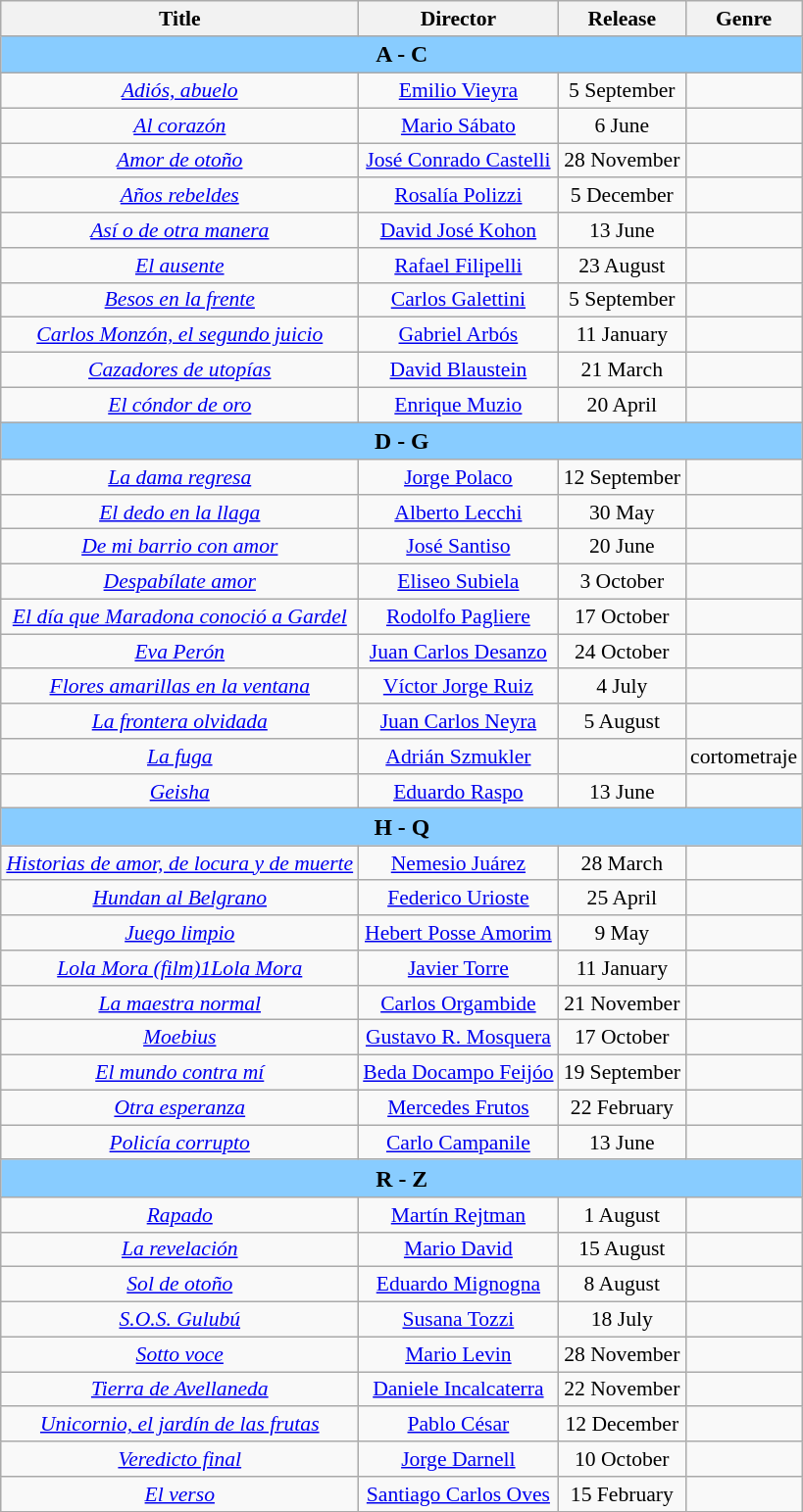<table class="wikitable" style="margin:1em 0 1em 1em; text-align: center; font-size: 90%;">
<tr>
<th scope="col">Title</th>
<th scope="col">Director</th>
<th scope="col">Release</th>
<th scope="col">Genre</th>
</tr>
<tr>
<th colspan="4" style="background-color:#88ccff; font-size:110%;"><strong>A  -  C</strong></th>
</tr>
<tr>
<td><em><a href='#'>Adiós, abuelo</a></em></td>
<td><a href='#'>Emilio Vieyra</a></td>
<td>5 September</td>
<td></td>
</tr>
<tr>
<td><em><a href='#'>Al corazón</a></em></td>
<td><a href='#'>Mario Sábato</a></td>
<td>6 June</td>
<td></td>
</tr>
<tr>
<td><em><a href='#'>Amor de otoño</a></em></td>
<td><a href='#'>José Conrado Castelli</a></td>
<td>28 November</td>
<td></td>
</tr>
<tr>
<td><em><a href='#'>Años rebeldes</a></em></td>
<td><a href='#'>Rosalía Polizzi</a></td>
<td>5 December</td>
<td></td>
</tr>
<tr>
<td><em><a href='#'>Así o de otra manera</a></em></td>
<td><a href='#'>David José Kohon</a></td>
<td>13 June</td>
<td></td>
</tr>
<tr>
<td><em><a href='#'>El ausente</a></em></td>
<td><a href='#'>Rafael Filipelli</a></td>
<td>23 August</td>
<td></td>
</tr>
<tr>
<td><em><a href='#'>Besos en la frente</a></em></td>
<td><a href='#'>Carlos Galettini</a></td>
<td>5 September</td>
<td></td>
</tr>
<tr>
<td><em><a href='#'>Carlos Monzón, el segundo juicio</a></em></td>
<td><a href='#'>Gabriel Arbós</a></td>
<td>11 January</td>
<td></td>
</tr>
<tr>
<td><em><a href='#'>Cazadores de utopías</a></em></td>
<td><a href='#'>David Blaustein</a></td>
<td>21 March</td>
<td></td>
</tr>
<tr>
<td><em><a href='#'>El cóndor de oro</a></em></td>
<td><a href='#'>Enrique Muzio</a></td>
<td>20 April</td>
<td></td>
</tr>
<tr>
<th colspan="4" style="background-color:#88ccff; font-size:110%;"><strong>D  -  G</strong></th>
</tr>
<tr>
<td><em><a href='#'>La dama regresa</a></em></td>
<td><a href='#'>Jorge Polaco</a></td>
<td>12 September</td>
<td></td>
</tr>
<tr>
<td><em><a href='#'>El dedo en la llaga</a></em></td>
<td><a href='#'>Alberto Lecchi</a></td>
<td>30 May</td>
<td></td>
</tr>
<tr>
<td><em><a href='#'>De mi barrio con amor</a></em></td>
<td><a href='#'>José Santiso</a></td>
<td>20 June</td>
<td></td>
</tr>
<tr>
<td><em><a href='#'>Despabílate amor</a></em></td>
<td><a href='#'>Eliseo Subiela</a></td>
<td>3 October</td>
<td></td>
</tr>
<tr>
<td><em><a href='#'>El día que Maradona conoció a Gardel</a></em></td>
<td><a href='#'>Rodolfo Pagliere</a></td>
<td>17 October</td>
<td></td>
</tr>
<tr>
<td><em><a href='#'>Eva Perón</a></em></td>
<td><a href='#'>Juan Carlos Desanzo</a></td>
<td>24 October</td>
<td></td>
</tr>
<tr>
<td><em><a href='#'>Flores amarillas en la ventana</a></em></td>
<td><a href='#'>Víctor Jorge Ruiz</a></td>
<td>4 July</td>
<td></td>
</tr>
<tr>
<td><em><a href='#'>La frontera olvidada</a></em></td>
<td><a href='#'>Juan Carlos Neyra</a></td>
<td>5 August</td>
<td></td>
</tr>
<tr>
<td><em><a href='#'>La fuga</a></em></td>
<td><a href='#'>Adrián Szmukler</a></td>
<td></td>
<td>cortometraje</td>
</tr>
<tr>
<td><em><a href='#'>Geisha</a></em></td>
<td><a href='#'>Eduardo Raspo</a></td>
<td>13 June</td>
<td></td>
</tr>
<tr>
<th colspan="4" style="background-color:#88ccff; font-size:110%;"><strong>H  -  Q</strong></th>
</tr>
<tr>
<td><em><a href='#'>Historias de amor, de locura y de muerte</a></em></td>
<td><a href='#'>Nemesio Juárez</a></td>
<td>28 March</td>
<td></td>
</tr>
<tr>
<td><em><a href='#'>Hundan al Belgrano</a></em></td>
<td><a href='#'>Federico Urioste</a></td>
<td>25 April</td>
<td></td>
</tr>
<tr>
<td><em><a href='#'>Juego limpio</a></em></td>
<td><a href='#'>Hebert Posse Amorim</a></td>
<td>9 May</td>
<td></td>
</tr>
<tr>
<td><em><a href='#'>Lola Mora (film)1Lola Mora</a></em></td>
<td><a href='#'>Javier Torre</a></td>
<td>11 January</td>
<td></td>
</tr>
<tr>
<td><em><a href='#'>La maestra normal</a></em></td>
<td><a href='#'>Carlos Orgambide</a></td>
<td>21 November</td>
<td></td>
</tr>
<tr>
<td><em><a href='#'>Moebius</a></em></td>
<td><a href='#'>Gustavo R. Mosquera</a></td>
<td>17 October</td>
<td></td>
</tr>
<tr>
<td><em><a href='#'>El mundo contra mí</a></em></td>
<td><a href='#'>Beda Docampo Feijóo</a></td>
<td>19 September</td>
<td></td>
</tr>
<tr>
<td><em><a href='#'>Otra esperanza</a></em></td>
<td><a href='#'>Mercedes Frutos</a></td>
<td>22 February</td>
<td></td>
</tr>
<tr>
<td><em><a href='#'>Policía corrupto</a></em></td>
<td><a href='#'>Carlo Campanile</a></td>
<td>13 June</td>
<td></td>
</tr>
<tr>
<th colspan="4" style="background-color:#88ccff; font-size:110%;"><strong>R  -  Z</strong></th>
</tr>
<tr>
<td><em><a href='#'>Rapado</a></em></td>
<td><a href='#'>Martín Rejtman</a></td>
<td>1 August</td>
<td></td>
</tr>
<tr>
<td><em><a href='#'>La revelación</a></em></td>
<td><a href='#'>Mario David</a></td>
<td>15 August</td>
<td></td>
</tr>
<tr>
<td><em><a href='#'>Sol de otoño</a></em></td>
<td><a href='#'>Eduardo Mignogna</a></td>
<td>8 August</td>
<td></td>
</tr>
<tr>
<td><em><a href='#'>S.O.S. Gulubú</a></em></td>
<td><a href='#'>Susana Tozzi</a></td>
<td>18 July</td>
<td></td>
</tr>
<tr>
<td><em><a href='#'>Sotto voce</a></em></td>
<td><a href='#'>Mario Levin</a></td>
<td>28 November</td>
<td></td>
</tr>
<tr>
<td><em><a href='#'>Tierra de Avellaneda</a></em></td>
<td><a href='#'>Daniele Incalcaterra</a></td>
<td>22 November</td>
<td></td>
</tr>
<tr>
<td><em><a href='#'>Unicornio, el jardín de las frutas</a></em></td>
<td><a href='#'>Pablo César</a></td>
<td>12 December</td>
<td></td>
</tr>
<tr>
<td><em><a href='#'>Veredicto final</a></em></td>
<td><a href='#'>Jorge Darnell</a></td>
<td>10 October</td>
<td></td>
</tr>
<tr>
<td><em><a href='#'>El verso</a></em></td>
<td><a href='#'>Santiago Carlos Oves</a></td>
<td>15 February</td>
<td></td>
</tr>
<tr>
</tr>
</table>
